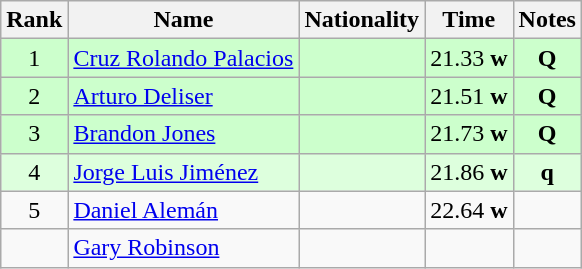<table class="wikitable sortable" style="text-align:center">
<tr>
<th>Rank</th>
<th>Name</th>
<th>Nationality</th>
<th>Time</th>
<th>Notes</th>
</tr>
<tr bgcolor=ccffcc>
<td>1</td>
<td align=left><a href='#'>Cruz Rolando Palacios</a></td>
<td align=left></td>
<td>21.33 <strong>w</strong></td>
<td><strong>Q</strong></td>
</tr>
<tr bgcolor=ccffcc>
<td>2</td>
<td align=left><a href='#'>Arturo Deliser</a></td>
<td align=left></td>
<td>21.51 <strong>w</strong></td>
<td><strong>Q</strong></td>
</tr>
<tr bgcolor=ccffcc>
<td>3</td>
<td align=left><a href='#'>Brandon Jones</a></td>
<td align=left></td>
<td>21.73 <strong>w</strong></td>
<td><strong>Q</strong></td>
</tr>
<tr bgcolor=ddffdd>
<td>4</td>
<td align=left><a href='#'>Jorge Luis Jiménez</a></td>
<td align=left></td>
<td>21.86 <strong>w</strong></td>
<td><strong>q</strong></td>
</tr>
<tr>
<td>5</td>
<td align=left><a href='#'>Daniel Alemán</a></td>
<td align=left></td>
<td>22.64 <strong>w</strong></td>
<td></td>
</tr>
<tr>
<td></td>
<td align=left><a href='#'>Gary Robinson</a></td>
<td align=left></td>
<td></td>
<td></td>
</tr>
</table>
